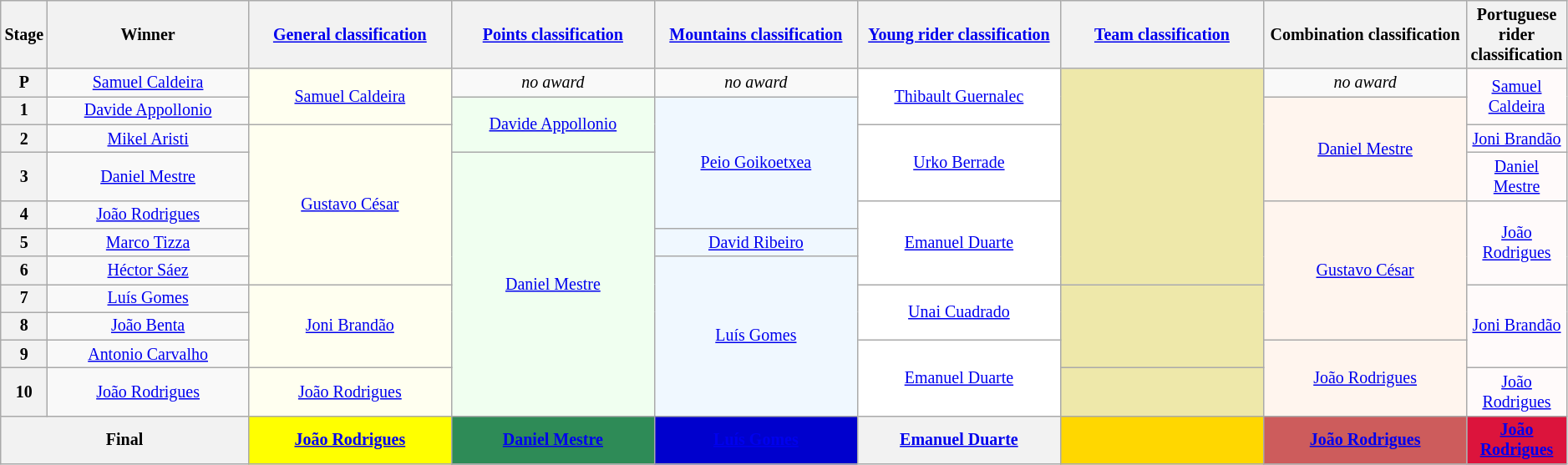<table class="wikitable" style="text-align: center; font-size:smaller;">
<tr>
<th scope="col" style="width:1%;">Stage</th>
<th scope="col" style="width:14%;">Winner</th>
<th scope="col" style="width:14%;"><a href='#'>General classification</a><br></th>
<th scope="col" style="width:14%;"><a href='#'>Points classification</a><br></th>
<th scope="col" style="width:14%;"><a href='#'>Mountains classification</a><br></th>
<th scope="col" style="width:14%;"><a href='#'>Young rider classification</a><br></th>
<th scope="col" style="width:14%;"><a href='#'>Team classification</a></th>
<th scope="col" style="width:14%;">Combination classification</th>
<th scope="col" style="width:14%;">Portuguese rider classification</th>
</tr>
<tr>
<th scope="row">P</th>
<td><a href='#'>Samuel Caldeira</a></td>
<td style="background:Ivory;" rowspan="2"><a href='#'>Samuel Caldeira</a></td>
<td><em>no award</em></td>
<td><em>no award</em></td>
<td style="background:White;" rowspan="2"><a href='#'>Thibault Guernalec</a></td>
<td style="background:PaleGoldenrod;" rowspan="7"></td>
<td><em>no award</em></td>
<td style="background:Snow;" rowspan="2"><a href='#'>Samuel Caldeira</a></td>
</tr>
<tr>
<th scope="row">1</th>
<td><a href='#'>Davide Appollonio</a></td>
<td style="background:Honeydew" rowspan="2"><a href='#'>Davide Appollonio</a></td>
<td style="background:AliceBlue" rowspan="4"><a href='#'>Peio Goikoetxea</a></td>
<td style="background:Seashell;" rowspan="3"><a href='#'>Daniel Mestre</a></td>
</tr>
<tr>
<th scope="row">2</th>
<td><a href='#'>Mikel Aristi</a></td>
<td style="background:Ivory;" rowspan="5"><a href='#'>Gustavo César</a></td>
<td style="background:White;" rowspan="2"><a href='#'>Urko Berrade</a></td>
<td style="background:Snow;"><a href='#'>Joni Brandão</a></td>
</tr>
<tr>
<th scope="row">3</th>
<td><a href='#'>Daniel Mestre</a></td>
<td style="background:Honeydew" rowspan="8"><a href='#'>Daniel Mestre</a></td>
<td style="background:Snow;"><a href='#'>Daniel Mestre</a></td>
</tr>
<tr>
<th scope="row">4</th>
<td><a href='#'>João Rodrigues</a></td>
<td style="background:White;" rowspan="3"><a href='#'>Emanuel Duarte</a></td>
<td style="background:Seashell;" rowspan="5"><a href='#'>Gustavo César</a></td>
<td style="background:Snow;" rowspan="3"><a href='#'>João Rodrigues</a></td>
</tr>
<tr>
<th scope="row">5</th>
<td><a href='#'>Marco Tizza</a></td>
<td style="background:AliceBlue"><a href='#'>David Ribeiro</a></td>
</tr>
<tr>
<th scope="row">6</th>
<td><a href='#'>Héctor Sáez</a></td>
<td rowspan="5" style="background:AliceBlue"><a href='#'>Luís Gomes</a></td>
</tr>
<tr>
<th scope="row">7</th>
<td><a href='#'>Luís Gomes</a></td>
<td style="background:Ivory;" rowspan="3"><a href='#'>Joni Brandão</a></td>
<td style="background:White;" rowspan="2"><a href='#'>Unai Cuadrado</a></td>
<td style="background:PaleGoldenrod;" rowspan="3"></td>
<td style="background:Snow;" rowspan="3"><a href='#'>Joni Brandão</a></td>
</tr>
<tr>
<th scope="row">8</th>
<td><a href='#'>João Benta</a></td>
</tr>
<tr>
<th scope="row">9</th>
<td><a href='#'>Antonio Carvalho</a></td>
<td style="background:White;" rowspan="2"><a href='#'>Emanuel Duarte</a></td>
<td style="background:Seashell;" rowspan="2"><a href='#'>João Rodrigues</a></td>
</tr>
<tr>
<th scope="row">10</th>
<td><a href='#'>João Rodrigues</a></td>
<td style="background:Ivory;"><a href='#'>João Rodrigues</a></td>
<td style="background:PaleGoldenrod;"></td>
<td style="background:Snow;"><a href='#'>João Rodrigues</a></td>
</tr>
<tr>
<th colspan="2">Final</th>
<th style="background:Yellow;"><a href='#'>João Rodrigues</a></th>
<th style="background:SeaGreen;"><a href='#'>Daniel Mestre</a></th>
<th style="background:MediumBlue;"><a href='#'><strong>Luís Gomes</strong></a></th>
<th><a href='#'>Emanuel Duarte</a></th>
<th style="background:Gold;"></th>
<th style="background:IndianRed;"><a href='#'>João Rodrigues</a></th>
<th style="background:Crimson;"><a href='#'>João Rodrigues</a></th>
</tr>
</table>
